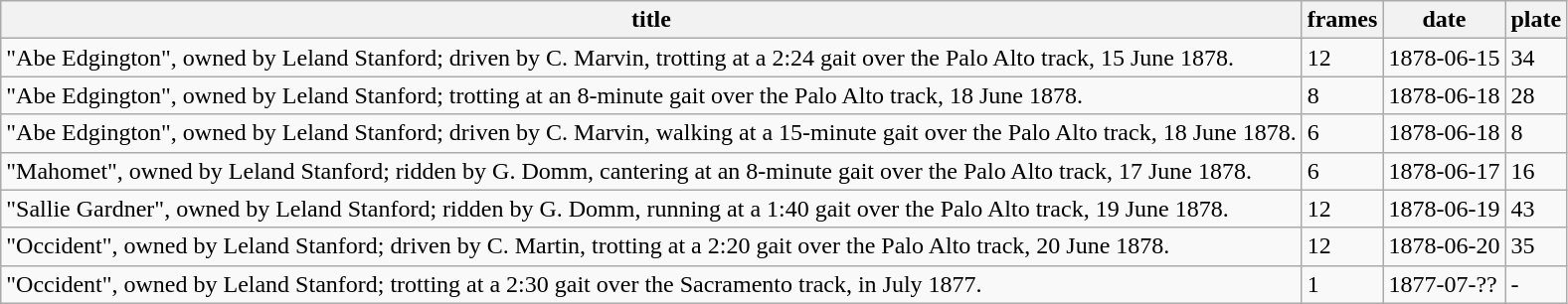<table class="wikitable sortable">
<tr>
<th>title</th>
<th>frames</th>
<th>date</th>
<th>plate</th>
</tr>
<tr>
<td>"Abe Edgington", owned by Leland Stanford; driven by C. Marvin, trotting at a 2:24 gait over the Palo Alto track, 15 June 1878.</td>
<td>12</td>
<td>1878-06-15</td>
<td>34</td>
</tr>
<tr>
<td>"Abe Edgington", owned by Leland Stanford; trotting at an 8-minute gait over the Palo Alto track, 18 June 1878.</td>
<td>8</td>
<td>1878-06-18</td>
<td>28</td>
</tr>
<tr>
<td>"Abe Edgington", owned by Leland Stanford; driven by C. Marvin, walking at a 15-minute gait over the Palo Alto track, 18 June 1878.</td>
<td>6</td>
<td>1878-06-18</td>
<td>8</td>
</tr>
<tr>
<td>"Mahomet", owned by Leland Stanford; ridden by G. Domm, cantering at an 8-minute gait over the Palo Alto track, 17 June 1878.</td>
<td>6</td>
<td>1878-06-17</td>
<td>16</td>
</tr>
<tr>
<td>"Sallie Gardner", owned by Leland Stanford; ridden by G. Domm, running at a 1:40 gait over the Palo Alto track, 19 June 1878.</td>
<td>12</td>
<td>1878-06-19</td>
<td>43</td>
</tr>
<tr>
<td>"Occident", owned by Leland Stanford; driven by C. Martin, trotting at a 2:20 gait over the Palo Alto track, 20 June 1878.</td>
<td>12</td>
<td>1878-06-20</td>
<td>35</td>
</tr>
<tr>
<td>"Occident", owned by Leland Stanford; trotting at a 2:30 gait over the Sacramento track, in July 1877.</td>
<td>1</td>
<td>1877-07-??</td>
<td>-</td>
</tr>
</table>
